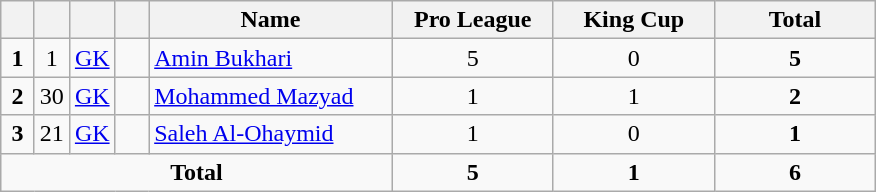<table class="wikitable" style="text-align:center">
<tr>
<th width=15></th>
<th width=15></th>
<th width=15></th>
<th width=15></th>
<th width=155>Name</th>
<th width=100>Pro League</th>
<th width=100>King Cup</th>
<th width=100>Total</th>
</tr>
<tr>
<td><strong>1</strong></td>
<td>1</td>
<td><a href='#'>GK</a></td>
<td></td>
<td align=left><a href='#'>Amin Bukhari</a></td>
<td>5</td>
<td>0</td>
<td><strong>5</strong></td>
</tr>
<tr>
<td><strong>2</strong></td>
<td>30</td>
<td><a href='#'>GK</a></td>
<td></td>
<td align=left><a href='#'>Mohammed Mazyad</a></td>
<td>1</td>
<td>1</td>
<td><strong>2</strong></td>
</tr>
<tr>
<td><strong>3</strong></td>
<td>21</td>
<td><a href='#'>GK</a></td>
<td></td>
<td align=left><a href='#'>Saleh Al-Ohaymid</a></td>
<td>1</td>
<td>0</td>
<td><strong>1</strong></td>
</tr>
<tr>
<td colspan=5><strong>Total</strong></td>
<td><strong>5</strong></td>
<td><strong>1</strong></td>
<td><strong>6</strong></td>
</tr>
</table>
